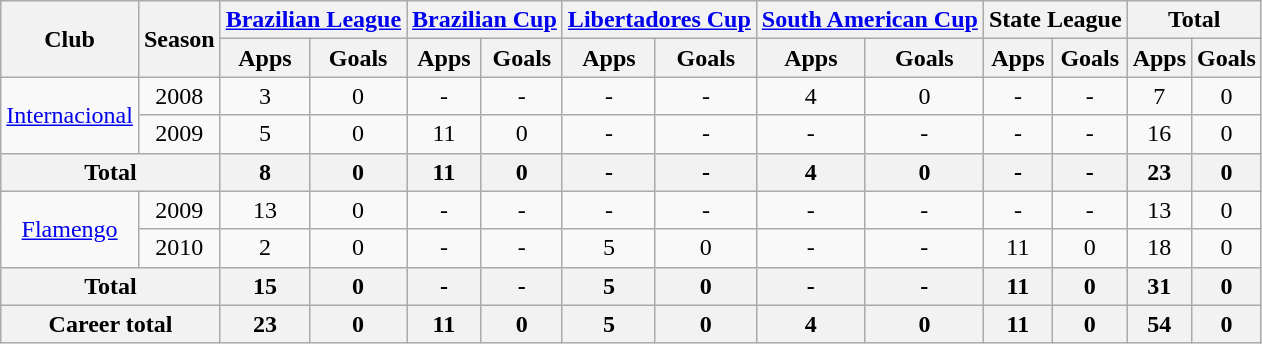<table class="wikitable" style="text-align: center;">
<tr>
<th rowspan="2">Club</th>
<th rowspan="2">Season</th>
<th colspan="2"><a href='#'>Brazilian League</a></th>
<th colspan="2"><a href='#'>Brazilian Cup</a></th>
<th colspan="2"><a href='#'>Libertadores Cup</a></th>
<th colspan="2"><a href='#'>South American Cup</a></th>
<th colspan="2">State League</th>
<th colspan="2">Total</th>
</tr>
<tr>
<th>Apps</th>
<th>Goals</th>
<th>Apps</th>
<th>Goals</th>
<th>Apps</th>
<th>Goals</th>
<th>Apps</th>
<th>Goals</th>
<th>Apps</th>
<th>Goals</th>
<th>Apps</th>
<th>Goals</th>
</tr>
<tr>
<td rowspan="2" valign="center"><a href='#'>Internacional</a></td>
<td>2008</td>
<td>3</td>
<td>0</td>
<td>-</td>
<td>-</td>
<td>-</td>
<td>-</td>
<td>4</td>
<td>0</td>
<td>-</td>
<td>-</td>
<td>7</td>
<td>0</td>
</tr>
<tr>
<td>2009</td>
<td>5</td>
<td>0</td>
<td>11</td>
<td>0</td>
<td>-</td>
<td>-</td>
<td>-</td>
<td>-</td>
<td>-</td>
<td>-</td>
<td>16</td>
<td>0</td>
</tr>
<tr>
<th colspan="2"><strong>Total</strong></th>
<th>8</th>
<th>0</th>
<th>11</th>
<th>0</th>
<th>-</th>
<th>-</th>
<th>4</th>
<th>0</th>
<th>-</th>
<th>-</th>
<th>23</th>
<th>0</th>
</tr>
<tr>
<td rowspan="2" valign="center"><a href='#'>Flamengo</a></td>
<td>2009</td>
<td>13</td>
<td>0</td>
<td>-</td>
<td>-</td>
<td>-</td>
<td>-</td>
<td>-</td>
<td>-</td>
<td>-</td>
<td>-</td>
<td>13</td>
<td>0</td>
</tr>
<tr>
<td>2010</td>
<td>2</td>
<td>0</td>
<td>-</td>
<td>-</td>
<td>5</td>
<td>0</td>
<td>-</td>
<td>-</td>
<td>11</td>
<td>0</td>
<td>18</td>
<td>0</td>
</tr>
<tr>
<th colspan="2"><strong>Total</strong></th>
<th>15</th>
<th>0</th>
<th>-</th>
<th>-</th>
<th>5</th>
<th>0</th>
<th>-</th>
<th>-</th>
<th>11</th>
<th>0</th>
<th>31</th>
<th>0</th>
</tr>
<tr>
<th colspan="2"><strong>Career total</strong></th>
<th>23</th>
<th>0</th>
<th>11</th>
<th>0</th>
<th>5</th>
<th>0</th>
<th>4</th>
<th>0</th>
<th>11</th>
<th>0</th>
<th>54</th>
<th>0</th>
</tr>
</table>
